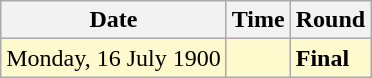<table class="wikitable">
<tr>
<th>Date</th>
<th>Time</th>
<th>Round</th>
</tr>
<tr style=background:lemonchiffon>
<td>Monday, 16 July 1900</td>
<td></td>
<td><strong>Final</strong></td>
</tr>
</table>
